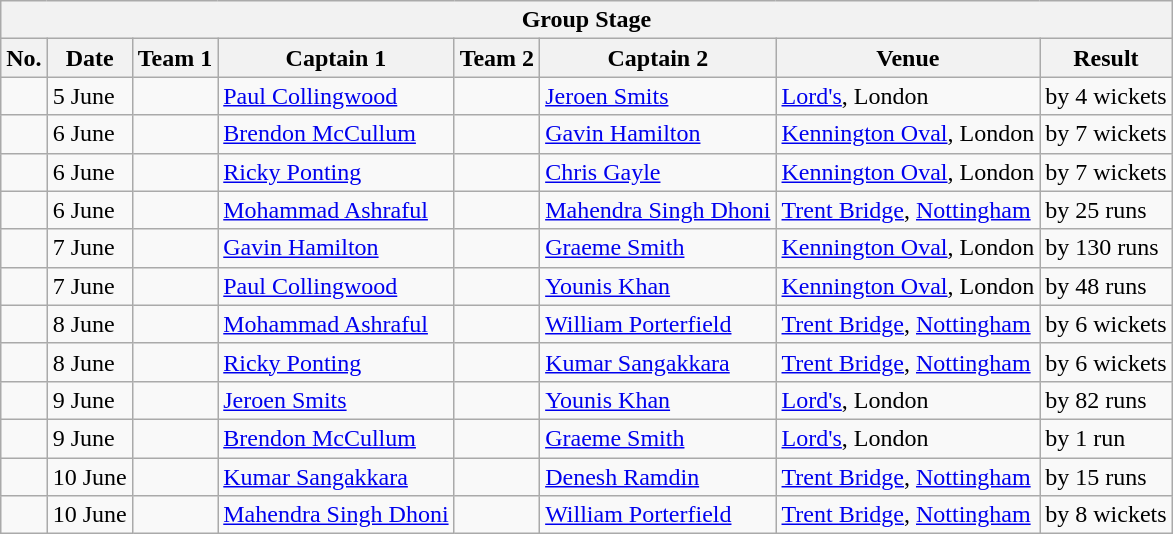<table class="wikitable">
<tr>
<th colspan="9">Group Stage</th>
</tr>
<tr>
<th>No.</th>
<th>Date</th>
<th>Team 1</th>
<th>Captain 1</th>
<th>Team 2</th>
<th>Captain 2</th>
<th>Venue</th>
<th>Result</th>
</tr>
<tr>
<td></td>
<td>5 June</td>
<td></td>
<td><a href='#'>Paul Collingwood</a></td>
<td></td>
<td><a href='#'>Jeroen Smits</a></td>
<td><a href='#'>Lord's</a>, London</td>
<td> by 4 wickets</td>
</tr>
<tr>
<td></td>
<td>6 June</td>
<td></td>
<td><a href='#'>Brendon McCullum</a></td>
<td></td>
<td><a href='#'>Gavin Hamilton</a></td>
<td><a href='#'>Kennington Oval</a>, London</td>
<td> by 7 wickets</td>
</tr>
<tr>
<td></td>
<td>6 June</td>
<td></td>
<td><a href='#'>Ricky Ponting</a></td>
<td></td>
<td><a href='#'>Chris Gayle</a></td>
<td><a href='#'>Kennington Oval</a>, London</td>
<td> by 7 wickets</td>
</tr>
<tr>
<td></td>
<td>6 June</td>
<td></td>
<td><a href='#'>Mohammad Ashraful</a></td>
<td></td>
<td><a href='#'>Mahendra Singh Dhoni</a></td>
<td><a href='#'>Trent Bridge</a>, <a href='#'>Nottingham</a></td>
<td> by 25 runs</td>
</tr>
<tr>
<td></td>
<td>7 June</td>
<td></td>
<td><a href='#'>Gavin Hamilton</a></td>
<td></td>
<td><a href='#'>Graeme Smith</a></td>
<td><a href='#'>Kennington Oval</a>, London</td>
<td> by 130 runs</td>
</tr>
<tr>
<td></td>
<td>7 June</td>
<td></td>
<td><a href='#'>Paul Collingwood</a></td>
<td></td>
<td><a href='#'>Younis Khan</a></td>
<td><a href='#'>Kennington Oval</a>, London</td>
<td> by 48 runs</td>
</tr>
<tr>
<td></td>
<td>8 June</td>
<td></td>
<td><a href='#'>Mohammad Ashraful</a></td>
<td></td>
<td><a href='#'>William Porterfield</a></td>
<td><a href='#'>Trent Bridge</a>, <a href='#'>Nottingham</a></td>
<td> by 6 wickets</td>
</tr>
<tr>
<td></td>
<td>8 June</td>
<td></td>
<td><a href='#'>Ricky Ponting</a></td>
<td></td>
<td><a href='#'>Kumar Sangakkara</a></td>
<td><a href='#'>Trent Bridge</a>, <a href='#'>Nottingham</a></td>
<td> by 6 wickets</td>
</tr>
<tr>
<td></td>
<td>9 June</td>
<td></td>
<td><a href='#'>Jeroen Smits</a></td>
<td></td>
<td><a href='#'>Younis Khan</a></td>
<td><a href='#'>Lord's</a>, London</td>
<td> by 82 runs</td>
</tr>
<tr>
<td></td>
<td>9 June</td>
<td></td>
<td><a href='#'>Brendon McCullum</a></td>
<td></td>
<td><a href='#'>Graeme Smith</a></td>
<td><a href='#'>Lord's</a>, London</td>
<td> by 1 run</td>
</tr>
<tr>
<td></td>
<td>10 June</td>
<td></td>
<td><a href='#'>Kumar Sangakkara</a></td>
<td></td>
<td><a href='#'>Denesh Ramdin</a></td>
<td><a href='#'>Trent Bridge</a>, <a href='#'>Nottingham</a></td>
<td> by 15 runs</td>
</tr>
<tr>
<td></td>
<td>10 June</td>
<td></td>
<td><a href='#'>Mahendra Singh Dhoni</a></td>
<td></td>
<td><a href='#'>William Porterfield</a></td>
<td><a href='#'>Trent Bridge</a>, <a href='#'>Nottingham</a></td>
<td> by 8 wickets</td>
</tr>
</table>
